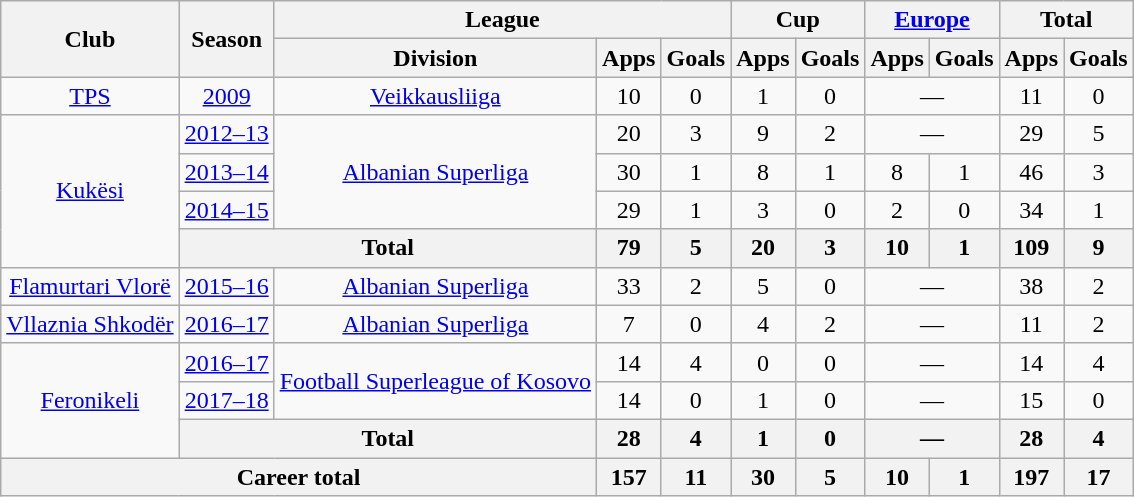<table class="wikitable" style="text-align: center;">
<tr>
<th rowspan="2">Club</th>
<th rowspan="2">Season</th>
<th colspan="3">League</th>
<th colspan="2">Cup</th>
<th colspan="2"><a href='#'>Europe</a></th>
<th colspan="2">Total</th>
</tr>
<tr>
<th>Division</th>
<th>Apps</th>
<th>Goals</th>
<th>Apps</th>
<th>Goals</th>
<th>Apps</th>
<th>Goals</th>
<th>Apps</th>
<th>Goals</th>
</tr>
<tr>
<td rowspan="1"><a href='#'>TPS</a></td>
<td><a href='#'>2009</a></td>
<td rowspan="1"><a href='#'>Veikkausliiga</a></td>
<td>10</td>
<td>0</td>
<td>1</td>
<td>0</td>
<td colspan="2">—</td>
<td>11</td>
<td>0</td>
</tr>
<tr>
<td rowspan="4"><a href='#'>Kukësi</a></td>
<td><a href='#'>2012–13</a></td>
<td rowspan="3"><a href='#'>Albanian Superliga</a></td>
<td>20</td>
<td>3</td>
<td>9</td>
<td>2</td>
<td colspan="2">—</td>
<td>29</td>
<td>5</td>
</tr>
<tr>
<td><a href='#'>2013–14</a></td>
<td>30</td>
<td>1</td>
<td>8</td>
<td>1</td>
<td>8</td>
<td>1</td>
<td>46</td>
<td>3</td>
</tr>
<tr>
<td><a href='#'>2014–15</a></td>
<td>29</td>
<td>1</td>
<td>3</td>
<td>0</td>
<td>2</td>
<td>0</td>
<td>34</td>
<td>1</td>
</tr>
<tr>
<th colspan="2">Total</th>
<th>79</th>
<th>5</th>
<th>20</th>
<th>3</th>
<th>10</th>
<th>1</th>
<th>109</th>
<th>9</th>
</tr>
<tr>
<td rowspan="1"><a href='#'>Flamurtari Vlorë</a></td>
<td><a href='#'>2015–16</a></td>
<td rowspan="1"><a href='#'>Albanian Superliga</a></td>
<td>33</td>
<td>2</td>
<td>5</td>
<td>0</td>
<td colspan="2">—</td>
<td>38</td>
<td>2</td>
</tr>
<tr>
<td rowspan="1"><a href='#'>Vllaznia Shkodër</a></td>
<td><a href='#'>2016–17</a></td>
<td rowspan="1"><a href='#'>Albanian Superliga</a></td>
<td>7</td>
<td>0</td>
<td>4</td>
<td>2</td>
<td colspan="2">—</td>
<td>11</td>
<td>2</td>
</tr>
<tr>
<td rowspan="3"><a href='#'>Feronikeli</a></td>
<td><a href='#'>2016–17</a></td>
<td rowspan="2"><a href='#'>Football Superleague of Kosovo</a></td>
<td>14</td>
<td>4</td>
<td>0</td>
<td>0</td>
<td colspan="2">—</td>
<td>14</td>
<td>4</td>
</tr>
<tr>
<td><a href='#'>2017–18</a></td>
<td>14</td>
<td>0</td>
<td>1</td>
<td>0</td>
<td colspan="2">—</td>
<td>15</td>
<td>0</td>
</tr>
<tr>
<th colspan="2">Total</th>
<th>28</th>
<th>4</th>
<th>1</th>
<th>0</th>
<th colspan="2">—</th>
<th>28</th>
<th>4</th>
</tr>
<tr>
<th colspan="3">Career total</th>
<th>157</th>
<th>11</th>
<th>30</th>
<th>5</th>
<th>10</th>
<th>1</th>
<th>197</th>
<th>17</th>
</tr>
</table>
